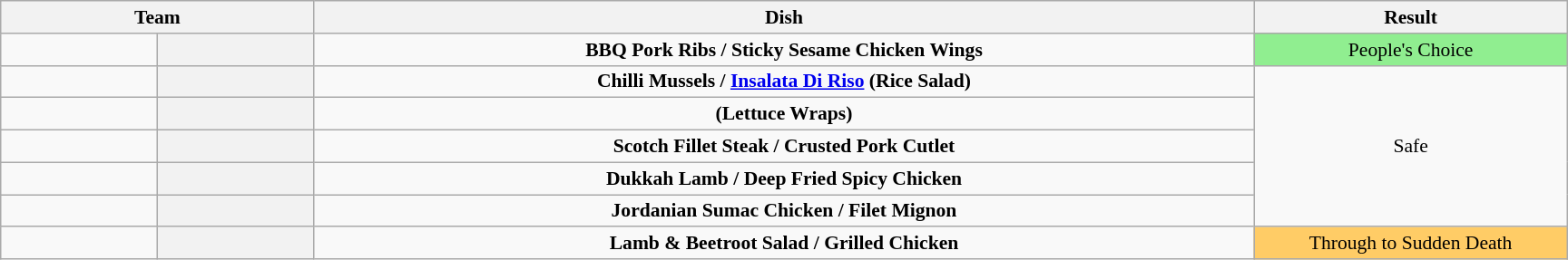<table class="wikitable plainrowheaders" style="text-align:center; font-size:90%; width:80em; margin-left: auto; margin-right: auto; border: none;">
<tr>
<th style="width:20%;" colspan="2">Team</th>
<th style="width:60%;">Dish</th>
<th style="width:20%;">Result</th>
</tr>
<tr>
<td></td>
<th></th>
<td><strong>BBQ Pork Ribs / Sticky Sesame Chicken Wings</strong></td>
<td style="background:lightgreen">People's Choice</td>
</tr>
<tr>
<td></td>
<th></th>
<td><strong>Chilli Mussels / <a href='#'>Insalata Di Riso</a> (Rice Salad)</strong></td>
<td rowspan="5">Safe</td>
</tr>
<tr>
<td></td>
<th></th>
<td> <strong>(Lettuce Wraps)</strong></td>
</tr>
<tr>
<td></td>
<th></th>
<td><strong>Scotch Fillet Steak / Crusted Pork Cutlet</strong></td>
</tr>
<tr>
<td></td>
<th></th>
<td><strong>Dukkah Lamb / Deep Fried Spicy Chicken</strong></td>
</tr>
<tr>
<td></td>
<th></th>
<td><strong>Jordanian Sumac Chicken / Filet Mignon</strong></td>
</tr>
<tr>
<td></td>
<th></th>
<td><strong>Lamb & Beetroot Salad / Grilled Chicken</strong></td>
<td style="background:#FFCC66">Through to Sudden Death</td>
</tr>
</table>
